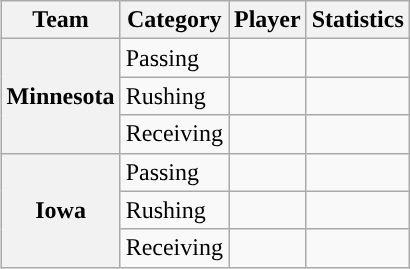<table class="wikitable" style="float:right">
<tr>
<th>Team</th>
<th>Category</th>
<th>Player</th>
<th>Statistics</th>
</tr>
<tr>
<th rowspan=3>Minnesota</th>
<td>Passing</td>
<td></td>
<td></td>
</tr>
<tr>
<td>Rushing</td>
<td></td>
<td></td>
</tr>
<tr>
<td>Receiving</td>
<td></td>
<td></td>
</tr>
<tr>
<th rowspan=3>Iowa</th>
<td>Passing</td>
<td></td>
<td></td>
</tr>
<tr>
<td>Rushing</td>
<td></td>
<td></td>
</tr>
<tr>
<td>Receiving</td>
<td></td>
<td></td>
</tr>
</table>
